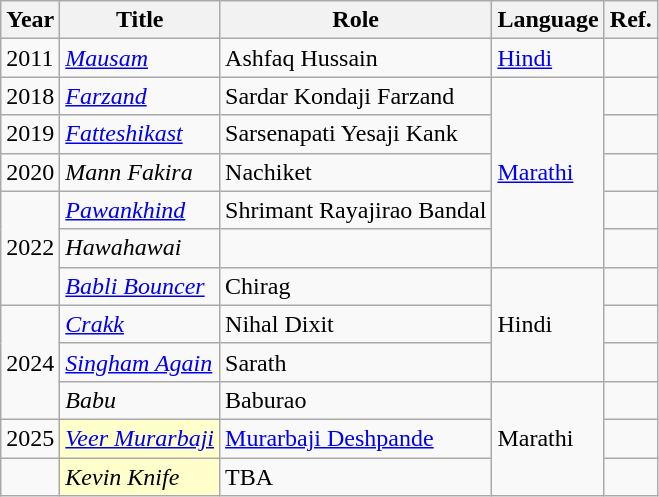<table class="wikitable">
<tr>
<th>Year</th>
<th>Title</th>
<th>Role</th>
<th>Language</th>
<th>Ref.</th>
</tr>
<tr>
<td>2011</td>
<td><em><a href='#'>Mausam</a></em></td>
<td>Ashfaq Hussain</td>
<td><a href='#'>Hindi</a></td>
<td></td>
</tr>
<tr>
<td>2018</td>
<td><em><a href='#'>Farzand</a></em></td>
<td>Sardar Kondaji Farzand</td>
<td rowspan="5"><a href='#'>Marathi</a></td>
<td></td>
</tr>
<tr>
<td>2019</td>
<td><em><a href='#'>Fatteshikast</a></em></td>
<td>Sarsenapati Yesaji Kank</td>
<td></td>
</tr>
<tr>
<td>2020</td>
<td><em>Mann Fakira</em></td>
<td>Nachiket</td>
<td></td>
</tr>
<tr>
<td rowspan="3">2022</td>
<td><em><a href='#'>Pawankhind</a></em></td>
<td>Shrimant Rayajirao Bandal</td>
<td></td>
</tr>
<tr>
<td><em>Hawahawai</em></td>
<td></td>
<td></td>
</tr>
<tr>
<td scope="row"><em><a href='#'>Babli Bouncer</a></em></td>
<td>Chirag</td>
<td rowspan="3">Hindi</td>
<td></td>
</tr>
<tr>
<td rowspan="3">2024</td>
<td><em><a href='#'>Crakk</a></em></td>
<td>Nihal Dixit</td>
<td></td>
</tr>
<tr>
<td><em><a href='#'>Singham Again</a></em></td>
<td>Sarath</td>
<td></td>
</tr>
<tr>
<td scope="row"><em>Babu</em></td>
<td>Baburao</td>
<td rowspan="3">Marathi</td>
<td></td>
</tr>
<tr>
<td>2025</td>
<td scope="row" align="left" style="background:#FFFFCC;"><em><a href='#'>Veer Murarbaji</a></em></td>
<td><a href='#'>Murarbaji Deshpande</a></td>
<td></td>
</tr>
<tr>
<td></td>
<td scope="row" align="left" style="background:#FFFFCC;"><em>Kevin Knife</em></td>
<td>TBA</td>
<td></td>
</tr>
</table>
